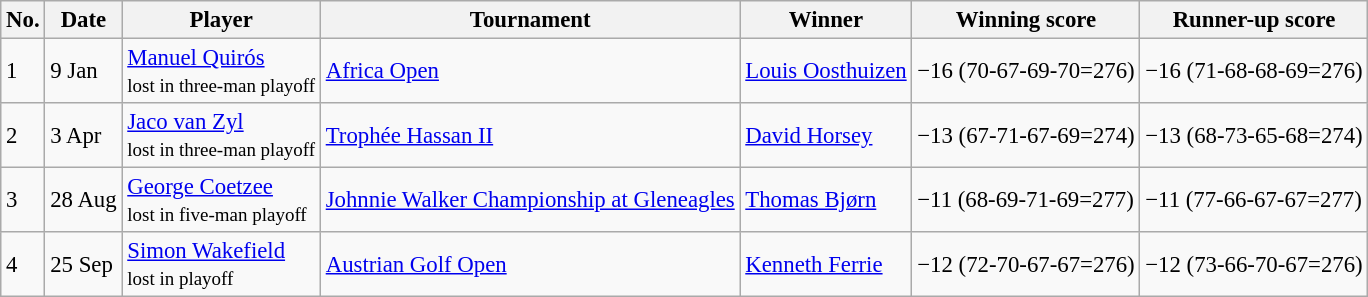<table class="wikitable" style="font-size:95%;">
<tr>
<th>No.</th>
<th>Date</th>
<th>Player</th>
<th>Tournament</th>
<th>Winner</th>
<th>Winning score</th>
<th>Runner-up score</th>
</tr>
<tr>
<td>1</td>
<td>9 Jan</td>
<td> <a href='#'>Manuel Quirós</a><br><small>lost in three-man playoff</small></td>
<td><a href='#'>Africa Open</a></td>
<td> <a href='#'>Louis Oosthuizen</a></td>
<td>−16 (70-67-69-70=276)</td>
<td>−16 (71-68-68-69=276)</td>
</tr>
<tr>
<td>2</td>
<td>3 Apr</td>
<td> <a href='#'>Jaco van Zyl</a><br><small>lost in three-man playoff</small></td>
<td><a href='#'>Trophée Hassan II</a></td>
<td> <a href='#'>David Horsey</a></td>
<td>−13 (67-71-67-69=274)</td>
<td>−13 (68-73-65-68=274)</td>
</tr>
<tr>
<td>3</td>
<td>28 Aug</td>
<td> <a href='#'>George Coetzee</a><br><small>lost in five-man playoff</small></td>
<td><a href='#'>Johnnie Walker Championship at Gleneagles</a></td>
<td> <a href='#'>Thomas Bjørn</a></td>
<td>−11 (68-69-71-69=277)</td>
<td>−11 (77-66-67-67=277)</td>
</tr>
<tr>
<td>4</td>
<td>25 Sep</td>
<td> <a href='#'>Simon Wakefield</a><br><small>lost in playoff</small></td>
<td><a href='#'>Austrian Golf Open</a></td>
<td> <a href='#'>Kenneth Ferrie</a></td>
<td>−12 (72-70-67-67=276)</td>
<td>−12 (73-66-70-67=276)</td>
</tr>
</table>
